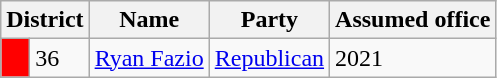<table class="wikitable">
<tr>
<th colspan="2" style="text-align:center; vertical-align:bottom;"><strong>District</strong></th>
<th style="text-align:center; vertical-align:bottom;"><strong>Name</strong></th>
<th style="text-align:center; vertical-align:bottom;"><strong>Party</strong></th>
<th style="text-align:center; vertical-align:bottom;"><strong>Assumed office</strong></th>
</tr>
<tr>
<td style="background:red;"> </td>
<td>36</td>
<td><a href='#'>Ryan Fazio</a></td>
<td><a href='#'>Republican</a></td>
<td>2021</td>
</tr>
</table>
